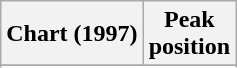<table class="wikitable sortable">
<tr>
<th align="left">Chart (1997)</th>
<th align="center">Peak<br>position</th>
</tr>
<tr>
</tr>
<tr>
</tr>
</table>
